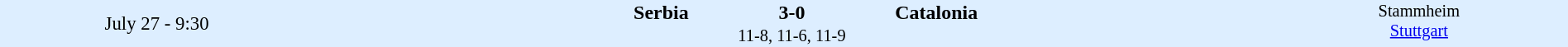<table style="width: 100%; background:#ddeeff;" cellspacing="0">
<tr>
<td style=font-size:95% align=center rowspan=3 width=20%>July 27 - 9:30</td>
</tr>
<tr>
<td width=24% align=right><strong>Serbia</strong></td>
<td align=center width=13%><strong>3-0</strong></td>
<td width=24%><strong>Catalonia</strong></td>
<td style=font-size:85% rowspan=3 valign=top align=center>Stammheim<br><a href='#'>Stuttgart</a></td>
</tr>
<tr style=font-size:85%>
<td colspan=3 align=center>11-8, 11-6, 11-9</td>
</tr>
</table>
